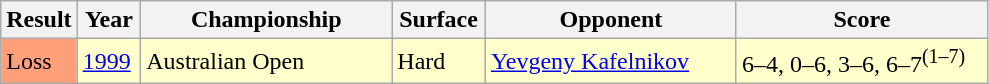<table class='sortable wikitable'>
<tr>
<th style="width:40px">Result</th>
<th style="width:35px">Year</th>
<th style="width:160px">Championship</th>
<th style="width:55px">Surface</th>
<th style="width:160px">Opponent</th>
<th style="width:160px" class="unsortable">Score</th>
</tr>
<tr style="background:#ffc;">
<td style="background:#ffa07a;">Loss</td>
<td><a href='#'>1999</a></td>
<td>Australian Open</td>
<td>Hard</td>
<td> <a href='#'>Yevgeny Kafelnikov</a></td>
<td>6–4, 0–6, 3–6, 6–7<sup>(1–7)</sup></td>
</tr>
</table>
